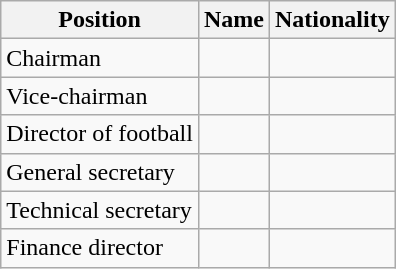<table class="wikitable">
<tr>
<th>Position</th>
<th>Name</th>
<th>Nationality</th>
</tr>
<tr>
<td>Chairman</td>
<td></td>
<td></td>
</tr>
<tr>
<td>Vice-chairman</td>
<td></td>
<td></td>
</tr>
<tr>
<td>Director of football</td>
<td></td>
<td></td>
</tr>
<tr>
<td>General secretary</td>
<td></td>
<td></td>
</tr>
<tr>
<td>Technical secretary</td>
<td></td>
<td></td>
</tr>
<tr>
<td>Finance director</td>
<td></td>
<td></td>
</tr>
</table>
